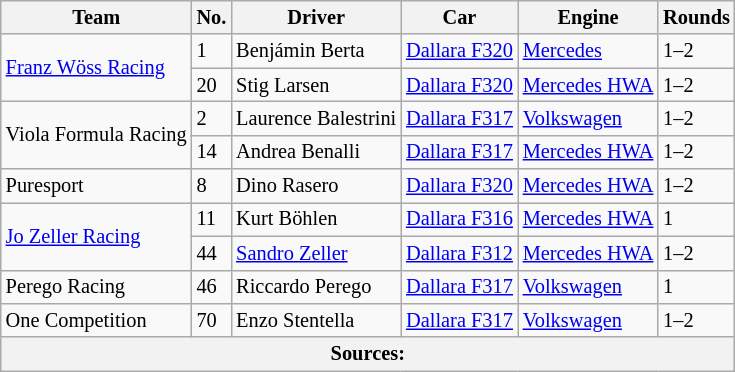<table class="wikitable" style="font-size: 85%">
<tr>
<th>Team</th>
<th>No.</th>
<th>Driver</th>
<th>Car</th>
<th>Engine</th>
<th>Rounds</th>
</tr>
<tr>
<td rowspan="2"> <a href='#'>Franz Wöss Racing</a></td>
<td>1</td>
<td> Benjámin Berta</td>
<td><a href='#'>Dallara F320</a></td>
<td><a href='#'>Mercedes</a></td>
<td>1–2</td>
</tr>
<tr>
<td>20</td>
<td> Stig Larsen</td>
<td><a href='#'>Dallara F320</a></td>
<td><a href='#'>Mercedes HWA</a></td>
<td>1–2</td>
</tr>
<tr>
<td rowspan="2"> Viola Formula Racing</td>
<td>2</td>
<td> Laurence Balestrini</td>
<td><a href='#'>Dallara F317</a></td>
<td><a href='#'>Volkswagen</a></td>
<td>1–2</td>
</tr>
<tr>
<td>14</td>
<td> Andrea Benalli</td>
<td><a href='#'>Dallara F317</a></td>
<td><a href='#'>Mercedes HWA</a></td>
<td>1–2</td>
</tr>
<tr>
<td> Puresport</td>
<td>8</td>
<td> Dino Rasero</td>
<td><a href='#'>Dallara F320</a></td>
<td><a href='#'>Mercedes HWA</a></td>
<td>1–2</td>
</tr>
<tr>
<td rowspan="2"> <a href='#'>Jo Zeller Racing</a></td>
<td>11</td>
<td> Kurt Böhlen</td>
<td><a href='#'>Dallara F316</a></td>
<td><a href='#'>Mercedes HWA</a></td>
<td>1</td>
</tr>
<tr>
<td>44</td>
<td> <a href='#'>Sandro Zeller</a></td>
<td><a href='#'>Dallara F312</a></td>
<td><a href='#'>Mercedes HWA</a></td>
<td>1–2</td>
</tr>
<tr>
<td> Perego Racing</td>
<td>46</td>
<td> Riccardo Perego</td>
<td><a href='#'>Dallara F317</a></td>
<td><a href='#'>Volkswagen</a></td>
<td>1</td>
</tr>
<tr>
<td> One Competition</td>
<td>70</td>
<td> Enzo Stentella</td>
<td><a href='#'>Dallara F317</a></td>
<td><a href='#'>Volkswagen</a></td>
<td>1–2</td>
</tr>
<tr>
<th colspan="6">Sources: </th>
</tr>
</table>
